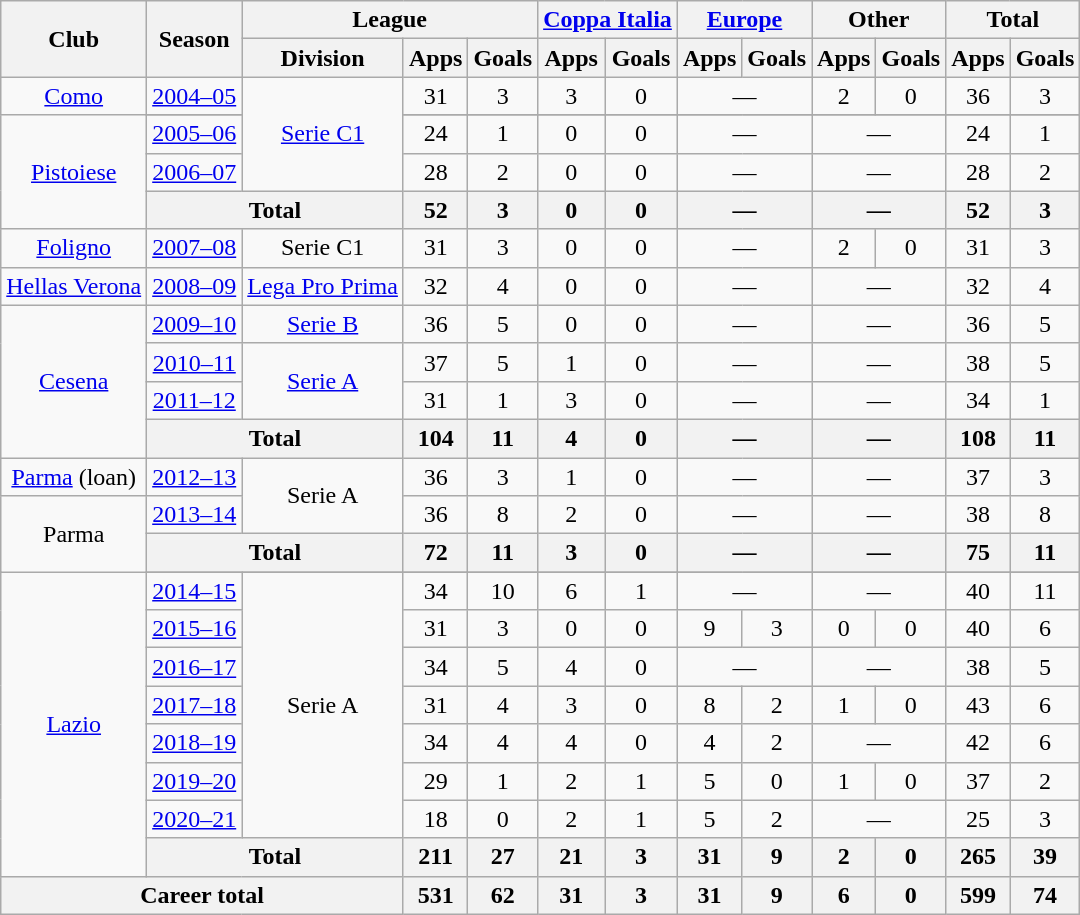<table class="wikitable" style="text-align:center">
<tr>
<th rowspan="2">Club</th>
<th rowspan="2">Season</th>
<th colspan="3">League</th>
<th colspan="2"><a href='#'>Coppa Italia</a></th>
<th colspan="2"><a href='#'>Europe</a></th>
<th colspan="2">Other</th>
<th colspan="2">Total</th>
</tr>
<tr>
<th>Division</th>
<th>Apps</th>
<th>Goals</th>
<th>Apps</th>
<th>Goals</th>
<th>Apps</th>
<th>Goals</th>
<th>Apps</th>
<th>Goals</th>
<th>Apps</th>
<th>Goals</th>
</tr>
<tr>
<td><a href='#'>Como</a></td>
<td><a href='#'>2004–05</a></td>
<td rowspan="4"><a href='#'>Serie C1</a></td>
<td>31</td>
<td>3</td>
<td>3</td>
<td>0</td>
<td colspan="2">—</td>
<td>2</td>
<td>0</td>
<td>36</td>
<td>3</td>
</tr>
<tr>
<td rowspan="4"><a href='#'>Pistoiese</a></td>
</tr>
<tr>
<td><a href='#'>2005–06</a></td>
<td>24</td>
<td>1</td>
<td>0</td>
<td>0</td>
<td colspan="2">—</td>
<td colspan="2">—</td>
<td>24</td>
<td>1</td>
</tr>
<tr>
<td><a href='#'>2006–07</a></td>
<td>28</td>
<td>2</td>
<td>0</td>
<td>0</td>
<td colspan="2">—</td>
<td colspan="2">—</td>
<td>28</td>
<td>2</td>
</tr>
<tr>
<th colspan="2">Total</th>
<th>52</th>
<th>3</th>
<th>0</th>
<th>0</th>
<th colspan="2">—</th>
<th colspan="2">—</th>
<th>52</th>
<th>3</th>
</tr>
<tr>
<td><a href='#'>Foligno</a></td>
<td><a href='#'>2007–08</a></td>
<td>Serie C1</td>
<td>31</td>
<td>3</td>
<td>0</td>
<td>0</td>
<td colspan="2">—</td>
<td>2</td>
<td>0</td>
<td>31</td>
<td>3</td>
</tr>
<tr>
<td><a href='#'>Hellas Verona</a></td>
<td><a href='#'>2008–09</a></td>
<td><a href='#'>Lega Pro Prima</a></td>
<td>32</td>
<td>4</td>
<td>0</td>
<td>0</td>
<td colspan="2">—</td>
<td colspan="2">—</td>
<td>32</td>
<td>4</td>
</tr>
<tr>
<td rowspan="4"><a href='#'>Cesena</a></td>
<td><a href='#'>2009–10</a></td>
<td><a href='#'>Serie B</a></td>
<td>36</td>
<td>5</td>
<td>0</td>
<td>0</td>
<td colspan="2">—</td>
<td colspan="2">—</td>
<td>36</td>
<td>5</td>
</tr>
<tr>
<td><a href='#'>2010–11</a></td>
<td rowspan="2"><a href='#'>Serie A</a></td>
<td>37</td>
<td>5</td>
<td>1</td>
<td>0</td>
<td colspan="2">—</td>
<td colspan="2">—</td>
<td>38</td>
<td>5</td>
</tr>
<tr>
<td><a href='#'>2011–12</a></td>
<td>31</td>
<td>1</td>
<td>3</td>
<td>0</td>
<td colspan="2">—</td>
<td colspan="2">—</td>
<td>34</td>
<td>1</td>
</tr>
<tr>
<th colspan="2">Total</th>
<th>104</th>
<th>11</th>
<th>4</th>
<th>0</th>
<th colspan="2">—</th>
<th colspan="2">—</th>
<th>108</th>
<th>11</th>
</tr>
<tr>
<td><a href='#'>Parma</a> (loan)</td>
<td><a href='#'>2012–13</a></td>
<td rowspan="2">Serie A</td>
<td>36</td>
<td>3</td>
<td>1</td>
<td>0</td>
<td colspan="2">—</td>
<td colspan="2">—</td>
<td>37</td>
<td>3</td>
</tr>
<tr>
<td rowspan="2">Parma</td>
<td><a href='#'>2013–14</a></td>
<td>36</td>
<td>8</td>
<td>2</td>
<td>0</td>
<td colspan="2">—</td>
<td colspan="2">—</td>
<td>38</td>
<td>8</td>
</tr>
<tr>
<th colspan="2">Total</th>
<th>72</th>
<th>11</th>
<th>3</th>
<th>0</th>
<th colspan="2">—</th>
<th colspan="2">—</th>
<th>75</th>
<th>11</th>
</tr>
<tr>
<td rowspan="9"><a href='#'>Lazio</a></td>
</tr>
<tr>
<td><a href='#'>2014–15</a></td>
<td rowspan="7">Serie A</td>
<td>34</td>
<td>10</td>
<td>6</td>
<td>1</td>
<td colspan="2">—</td>
<td colspan="2">—</td>
<td>40</td>
<td>11</td>
</tr>
<tr>
<td><a href='#'>2015–16</a></td>
<td>31</td>
<td>3</td>
<td>0</td>
<td>0</td>
<td>9</td>
<td>3</td>
<td>0</td>
<td>0</td>
<td>40</td>
<td>6</td>
</tr>
<tr>
<td><a href='#'>2016–17</a></td>
<td>34</td>
<td>5</td>
<td>4</td>
<td>0</td>
<td colspan="2">—</td>
<td colspan="2">—</td>
<td>38</td>
<td>5</td>
</tr>
<tr>
<td><a href='#'>2017–18</a></td>
<td>31</td>
<td>4</td>
<td>3</td>
<td>0</td>
<td>8</td>
<td>2</td>
<td>1</td>
<td>0</td>
<td>43</td>
<td>6</td>
</tr>
<tr>
<td><a href='#'>2018–19</a></td>
<td>34</td>
<td>4</td>
<td>4</td>
<td>0</td>
<td>4</td>
<td>2</td>
<td colspan="2">—</td>
<td>42</td>
<td>6</td>
</tr>
<tr>
<td><a href='#'>2019–20</a></td>
<td>29</td>
<td>1</td>
<td>2</td>
<td>1</td>
<td>5</td>
<td>0</td>
<td>1</td>
<td>0</td>
<td>37</td>
<td>2</td>
</tr>
<tr>
<td><a href='#'>2020–21</a></td>
<td>18</td>
<td>0</td>
<td>2</td>
<td>1</td>
<td>5</td>
<td>2</td>
<td colspan="2">—</td>
<td>25</td>
<td>3</td>
</tr>
<tr>
<th colspan="2">Total</th>
<th>211</th>
<th>27</th>
<th>21</th>
<th>3</th>
<th>31</th>
<th>9</th>
<th>2</th>
<th>0</th>
<th>265</th>
<th>39</th>
</tr>
<tr>
<th colspan=3">Career total</th>
<th>531</th>
<th>62</th>
<th>31</th>
<th>3</th>
<th>31</th>
<th>9</th>
<th>6</th>
<th>0</th>
<th>599</th>
<th>74</th>
</tr>
</table>
